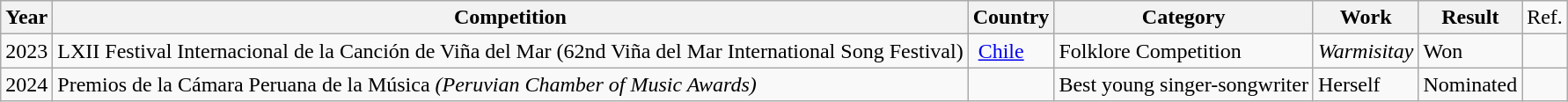<table class="wikitable">
<tr>
<th>Year</th>
<th>Competition</th>
<th>Country</th>
<th>Category</th>
<th>Work</th>
<th>Result</th>
<td>Ref.</td>
</tr>
<tr>
<td>2023</td>
<td>LXII Festival Internacional de la Canción de Viña del Mar (62nd  Viña del Mar International Song Festival)</td>
<td> <a href='#'>Chile</a></td>
<td>Folklore Competition</td>
<td><em>Warmisitay</em></td>
<td>Won</td>
<td></td>
</tr>
<tr>
<td>2024</td>
<td>Premios de la Cámara Peruana de la Música <em>(Peruvian Chamber of Music Awards)</em></td>
<td></td>
<td>Best young singer-songwriter</td>
<td>Herself</td>
<td>Nominated</td>
<td></td>
</tr>
</table>
